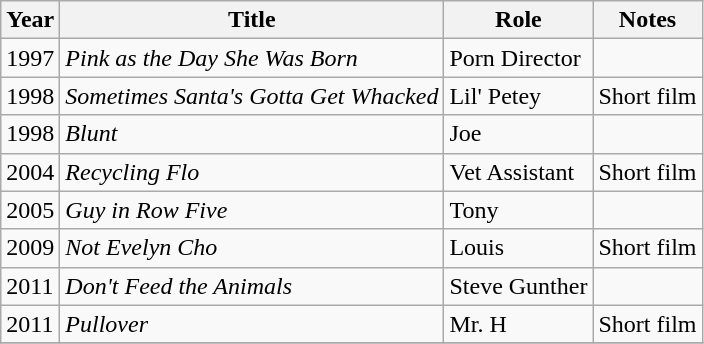<table class="wikitable sortable">
<tr>
<th>Year</th>
<th>Title</th>
<th>Role</th>
<th class="unsortable">Notes</th>
</tr>
<tr>
<td>1997</td>
<td><em>Pink as the Day She Was Born</em></td>
<td>Porn Director</td>
<td></td>
</tr>
<tr>
<td>1998</td>
<td><em>Sometimes Santa's Gotta Get Whacked </em></td>
<td>Lil' Petey</td>
<td>Short film</td>
</tr>
<tr>
<td>1998</td>
<td><em>Blunt</em></td>
<td>Joe</td>
<td></td>
</tr>
<tr>
<td>2004</td>
<td><em>Recycling Flo</em></td>
<td>Vet Assistant</td>
<td>Short film</td>
</tr>
<tr>
<td>2005</td>
<td><em>Guy in Row Five</em></td>
<td>Tony</td>
<td></td>
</tr>
<tr>
<td>2009</td>
<td><em>Not Evelyn Cho</em></td>
<td>Louis</td>
<td>Short film</td>
</tr>
<tr>
<td>2011</td>
<td><em>Don't Feed the Animals</em></td>
<td>Steve Gunther</td>
<td></td>
</tr>
<tr>
<td>2011</td>
<td><em>Pullover</em></td>
<td>Mr. H</td>
<td>Short film</td>
</tr>
<tr>
</tr>
</table>
